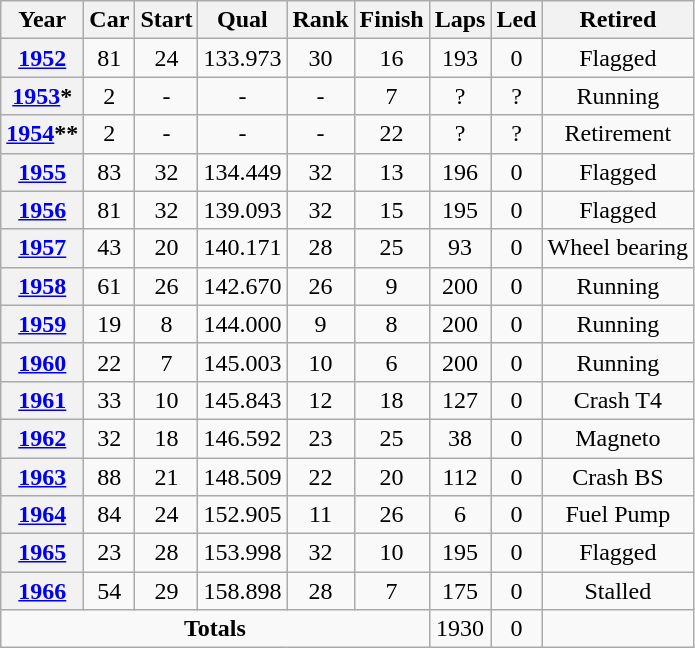<table class="wikitable" style="text-align:center">
<tr>
<th>Year</th>
<th>Car</th>
<th>Start</th>
<th>Qual</th>
<th>Rank</th>
<th>Finish</th>
<th>Laps</th>
<th>Led</th>
<th>Retired</th>
</tr>
<tr>
<th><a href='#'>1952</a></th>
<td>81</td>
<td>24</td>
<td>133.973</td>
<td>30</td>
<td>16</td>
<td>193</td>
<td>0</td>
<td>Flagged</td>
</tr>
<tr>
<th><a href='#'>1953</a>*</th>
<td>2</td>
<td>-</td>
<td>-</td>
<td>-</td>
<td>7</td>
<td>?</td>
<td>?</td>
<td>Running</td>
</tr>
<tr>
<th><a href='#'>1954</a>**</th>
<td>2</td>
<td>-</td>
<td>-</td>
<td>-</td>
<td>22</td>
<td>?</td>
<td>?</td>
<td>Retirement</td>
</tr>
<tr>
<th><a href='#'>1955</a></th>
<td>83</td>
<td>32</td>
<td>134.449</td>
<td>32</td>
<td>13</td>
<td>196</td>
<td>0</td>
<td>Flagged</td>
</tr>
<tr>
<th><a href='#'>1956</a></th>
<td>81</td>
<td>32</td>
<td>139.093</td>
<td>32</td>
<td>15</td>
<td>195</td>
<td>0</td>
<td>Flagged</td>
</tr>
<tr>
<th><a href='#'>1957</a></th>
<td>43</td>
<td>20</td>
<td>140.171</td>
<td>28</td>
<td>25</td>
<td>93</td>
<td>0</td>
<td>Wheel bearing</td>
</tr>
<tr>
<th><a href='#'>1958</a></th>
<td>61</td>
<td>26</td>
<td>142.670</td>
<td>26</td>
<td>9</td>
<td>200</td>
<td>0</td>
<td>Running</td>
</tr>
<tr>
<th><a href='#'>1959</a></th>
<td>19</td>
<td>8</td>
<td>144.000</td>
<td>9</td>
<td>8</td>
<td>200</td>
<td>0</td>
<td>Running</td>
</tr>
<tr>
<th><a href='#'>1960</a></th>
<td>22</td>
<td>7</td>
<td>145.003</td>
<td>10</td>
<td>6</td>
<td>200</td>
<td>0</td>
<td>Running</td>
</tr>
<tr>
<th><a href='#'>1961</a></th>
<td>33</td>
<td>10</td>
<td>145.843</td>
<td>12</td>
<td>18</td>
<td>127</td>
<td>0</td>
<td>Crash T4</td>
</tr>
<tr>
<th><a href='#'>1962</a></th>
<td>32</td>
<td>18</td>
<td>146.592</td>
<td>23</td>
<td>25</td>
<td>38</td>
<td>0</td>
<td>Magneto</td>
</tr>
<tr>
<th><a href='#'>1963</a></th>
<td>88</td>
<td>21</td>
<td>148.509</td>
<td>22</td>
<td>20</td>
<td>112</td>
<td>0</td>
<td>Crash BS</td>
</tr>
<tr>
<th><a href='#'>1964</a></th>
<td>84</td>
<td>24</td>
<td>152.905</td>
<td>11</td>
<td>26</td>
<td>6</td>
<td>0</td>
<td>Fuel Pump</td>
</tr>
<tr>
<th><a href='#'>1965</a></th>
<td>23</td>
<td>28</td>
<td>153.998</td>
<td>32</td>
<td>10</td>
<td>195</td>
<td>0</td>
<td>Flagged</td>
</tr>
<tr>
<th><a href='#'>1966</a></th>
<td>54</td>
<td>29</td>
<td>158.898</td>
<td>28</td>
<td>7</td>
<td>175</td>
<td>0</td>
<td>Stalled</td>
</tr>
<tr>
<td colspan=6><strong>Totals</strong></td>
<td>1930</td>
<td>0</td>
<td></td>
</tr>
</table>
